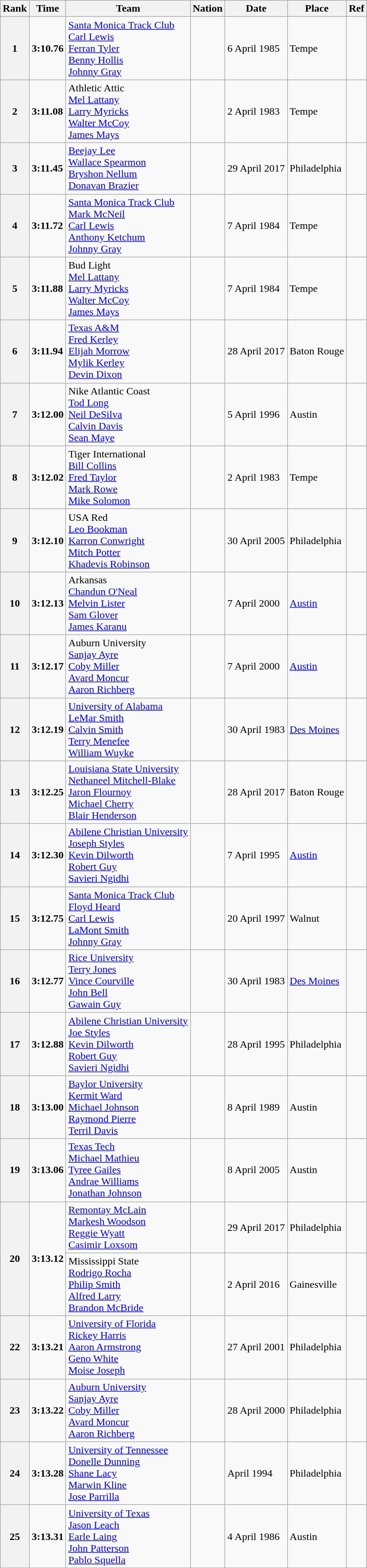<table class="wikitable">
<tr>
<th>Rank</th>
<th>Time</th>
<th>Team</th>
<th>Nation</th>
<th>Date</th>
<th>Place</th>
<th>Ref</th>
</tr>
<tr>
<th>1</th>
<td><strong>3:10.76</strong></td>
<td><a href='#'>Santa Monica Track Club</a><br><a href='#'>Carl Lewis</a><br><a href='#'>Ferran Tyler</a><br><a href='#'>Benny Hollis</a><br><a href='#'>Johnny Gray</a></td>
<td></td>
<td>6 April 1985</td>
<td>Tempe</td>
<td></td>
</tr>
<tr>
<th>2</th>
<td><strong>3:11.08</strong></td>
<td>Athletic Attic<br><a href='#'>Mel Lattany</a><br><a href='#'>Larry Myricks</a><br><a href='#'>Walter McCoy</a><br><a href='#'>James Mays</a></td>
<td></td>
<td>2 April 1983</td>
<td>Tempe</td>
<td></td>
</tr>
<tr>
<th>3</th>
<td><strong>3:11.45</strong></td>
<td><a href='#'>Beejay Lee</a><br><a href='#'>Wallace Spearmon</a><br><a href='#'>Bryshon Nellum</a><br><a href='#'>Donavan Brazier</a></td>
<td></td>
<td>29 April 2017</td>
<td>Philadelphia</td>
<td></td>
</tr>
<tr>
<th>4</th>
<td><strong>3:11.72</strong></td>
<td><a href='#'>Santa Monica Track Club</a><br><a href='#'>Mark McNeil</a><br><a href='#'>Carl Lewis</a><br><a href='#'>Anthony Ketchum</a><br><a href='#'>Johnny Gray</a></td>
<td></td>
<td>7 April 1984</td>
<td>Tempe</td>
<td></td>
</tr>
<tr>
<th>5</th>
<td><strong>3:11.88</strong></td>
<td>Bud Light<br><a href='#'>Mel Lattany</a><br><a href='#'>Larry Myricks</a><br><a href='#'>Walter McCoy</a><br><a href='#'>James Mays</a></td>
<td></td>
<td>7 April 1984</td>
<td>Tempe</td>
<td></td>
</tr>
<tr>
<th>6</th>
<td><strong>3:11.94</strong></td>
<td><a href='#'>Texas A&M</a><br><a href='#'>Fred Kerley</a><br><a href='#'>Elijah Morrow</a><br><a href='#'>Mylik Kerley</a><br><a href='#'>Devin Dixon</a></td>
<td></td>
<td>28 April 2017</td>
<td>Baton Rouge</td>
<td></td>
</tr>
<tr>
<th>7</th>
<td><strong>3:12.00</strong></td>
<td>Nike Atlantic Coast<br><a href='#'>Tod Long</a><br><a href='#'>Neil DeSilva</a><br><a href='#'>Calvin Davis</a><br><a href='#'>Sean Maye</a></td>
<td><br><br><br><br></td>
<td>5 April 1996</td>
<td>Austin</td>
<td></td>
</tr>
<tr>
<th>8</th>
<td><strong>3:12.02</strong></td>
<td>Tiger International<br><a href='#'>Bill Collins</a><br><a href='#'>Fred Taylor</a><br><a href='#'>Mark Rowe</a><br><a href='#'>Mike Solomon</a></td>
<td><br><br><br><br></td>
<td>2 April 1983</td>
<td>Tempe</td>
<td></td>
</tr>
<tr>
<th>9</th>
<td><strong>3:12.10</strong></td>
<td>USA Red<br><a href='#'>Leo Bookman</a><br><a href='#'>Karron Conwright</a><br><a href='#'>Mitch Potter</a><br><a href='#'>Khadevis Robinson</a></td>
<td></td>
<td>30 April 2005</td>
<td>Philadelphia</td>
<td></td>
</tr>
<tr>
<th>10</th>
<td><strong>3:12.13</strong></td>
<td>Arkansas<br><a href='#'>Chandun O'Neal</a><br><a href='#'>Melvin Lister</a><br><a href='#'>Sam Glover</a><br><a href='#'>James Karanu</a></td>
<td><br><br><br><br></td>
<td>7 April 2000</td>
<td><a href='#'>Austin</a></td>
<td></td>
</tr>
<tr>
<th>11</th>
<td><strong>3:12.17</strong></td>
<td>Auburn University<br><a href='#'>Sanjay Ayre</a><br><a href='#'>Coby Miller</a><br><a href='#'>Avard Moncur</a><br><a href='#'>Aaron Richberg</a></td>
<td><br><br><br><br></td>
<td>7 April 2000</td>
<td><a href='#'>Austin</a></td>
<td></td>
</tr>
<tr>
<th>12</th>
<td><strong>3:12.19</strong></td>
<td><a href='#'>University of Alabama</a><br><a href='#'>LeMar Smith</a><br><a href='#'>Calvin Smith</a><br><a href='#'>Terry Menefee</a><br><a href='#'>William Wuyke</a></td>
<td><br><br><br><br></td>
<td>30 April 1983</td>
<td><a href='#'>Des Moines</a></td>
<td></td>
</tr>
<tr>
<th>13</th>
<td><strong>3:12.25</strong></td>
<td><a href='#'>Louisiana State University</a><br><a href='#'>Nethaneel Mitchell-Blake</a><br><a href='#'>Jaron Flournoy</a><br><a href='#'>Michael Cherry</a><br><a href='#'>Blair Henderson</a></td>
<td><br><br><br><br></td>
<td>28 April 2017</td>
<td>Baton Rouge</td>
<td></td>
</tr>
<tr>
<th>14</th>
<td><strong>3:12.30</strong></td>
<td><a href='#'>Abilene Christian University</a><br><a href='#'>Joseph Styles</a><br><a href='#'>Kevin Dilworth</a><br><a href='#'>Robert Guy</a><br><a href='#'>Savieri Ngidhi</a></td>
<td><br><br><br><br></td>
<td>7 April 1995</td>
<td><a href='#'>Austin</a></td>
<td></td>
</tr>
<tr>
<th>15</th>
<td><strong>3:12.75</strong></td>
<td><a href='#'>Santa Monica Track Club</a><br><a href='#'>Floyd Heard</a><br><a href='#'>Carl Lewis</a><br><a href='#'>LaMont Smith</a><br><a href='#'>Johnny Gray</a></td>
<td></td>
<td>20 April 1997</td>
<td>Walnut</td>
<td></td>
</tr>
<tr>
<th>16</th>
<td><strong>3:12.77</strong></td>
<td><a href='#'>Rice University</a><br><a href='#'>Terry Jones</a><br><a href='#'>Vince Courville</a><br><a href='#'>John Bell</a><br><a href='#'>Gawain Guy</a></td>
<td><br><br><br><br></td>
<td>30 April 1983</td>
<td><a href='#'>Des Moines</a></td>
<td></td>
</tr>
<tr>
<th>17</th>
<td><strong>3:12.88</strong></td>
<td><a href='#'>Abilene Christian University</a><br><a href='#'>Joe Styles</a><br><a href='#'>Kevin Dilworth</a><br><a href='#'>Robert Guy</a><br><a href='#'>Savieri Ngidhi</a></td>
<td><br><br><br><br></td>
<td>28 April 1995</td>
<td>Philadelphia</td>
<td></td>
</tr>
<tr>
<th>18</th>
<td><strong>3:13.00</strong></td>
<td><a href='#'>Baylor University</a><br><a href='#'>Kermit Ward</a><br><a href='#'>Michael Johnson</a><br><a href='#'>Raymond Pierre</a><br><a href='#'>Terril Davis</a></td>
<td></td>
<td>8 April 1989</td>
<td>Austin</td>
<td></td>
</tr>
<tr>
<th>19</th>
<td><strong>3:13.06</strong></td>
<td><a href='#'>Texas Tech</a><br><a href='#'>Michael Mathieu</a><br><a href='#'>Tyree Gailes</a><br><a href='#'>Andrae Williams</a><br><a href='#'>Jonathan Johnson</a></td>
<td><br><br><br><br></td>
<td>8 April 2005</td>
<td>Austin</td>
<td></td>
</tr>
<tr>
<th rowspan=2>20</th>
<td rowspan=2><strong>3:13.12</strong></td>
<td><a href='#'>Remontay McLain</a><br><a href='#'>Markesh Woodson</a><br><a href='#'>Reggie Wyatt</a><br><a href='#'>Casimir Loxsom</a></td>
<td></td>
<td>29 April 2017</td>
<td>Philadelphia</td>
<td></td>
</tr>
<tr>
<td>Mississippi State<br><a href='#'>Rodrigo Rocha</a><br><a href='#'>Philip Smith</a><br><a href='#'>Alfred Larry</a><br><a href='#'>Brandon McBride</a></td>
<td><br><br><br><br></td>
<td>2 April 2016</td>
<td>Gainesville</td>
<td></td>
</tr>
<tr>
<th>22</th>
<td><strong>3:13.21</strong></td>
<td><a href='#'>University of Florida</a><br><a href='#'>Rickey Harris</a><br><a href='#'>Aaron Armstrong</a><br><a href='#'>Geno White</a><br><a href='#'>Moise Joseph</a></td>
<td><br><br><br><br></td>
<td>27 April 2001</td>
<td>Philadelphia</td>
<td></td>
</tr>
<tr>
<th>23</th>
<td><strong>3:13.22</strong></td>
<td><a href='#'>Auburn University</a><br><a href='#'>Sanjay Ayre</a><br><a href='#'>Coby Miller</a><br><a href='#'>Avard Moncur</a><br><a href='#'>Aaron Richberg</a></td>
<td><br><br><br><br></td>
<td>28 April 2000</td>
<td>Philadelphia</td>
<td></td>
</tr>
<tr>
<th>24</th>
<td><strong>3:13.28</strong></td>
<td><a href='#'>University of Tennessee</a><br><a href='#'>Donelle Dunning</a><br><a href='#'>Shane Lacy</a><br><a href='#'>Marwin Kline</a><br><a href='#'>Jose Parrilla</a></td>
<td></td>
<td>April 1994</td>
<td>Philadelphia</td>
<td></td>
</tr>
<tr>
<th>25</th>
<td><strong>3:13.31</strong></td>
<td><a href='#'>University of Texas</a><br><a href='#'>Jason Leach</a><br><a href='#'>Earle Laing</a><br><a href='#'>John Patterson</a><br><a href='#'>Pablo Squella</a></td>
<td><br><br><br><br></td>
<td>4 April 1986</td>
<td>Austin</td>
<td></td>
</tr>
<tr>
</tr>
</table>
